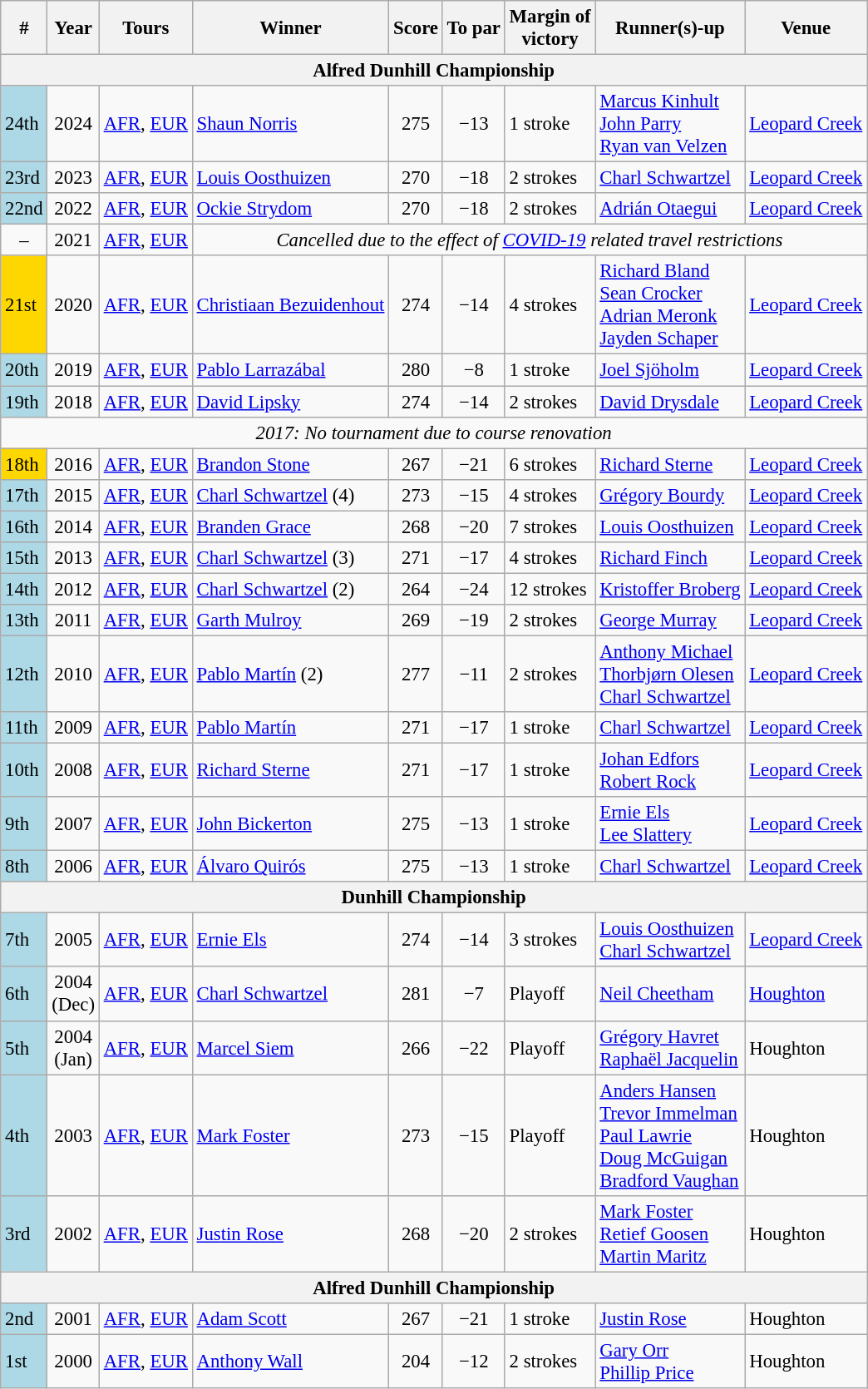<table class=wikitable style="font-size:95%">
<tr>
<th>#</th>
<th>Year</th>
<th>Tours</th>
<th>Winner</th>
<th>Score</th>
<th>To par</th>
<th>Margin of<br>victory</th>
<th>Runner(s)-up</th>
<th>Venue</th>
</tr>
<tr>
<th colspan=10>Alfred Dunhill Championship</th>
</tr>
<tr>
<td style="background:lightblue">24th</td>
<td align=center>2024</td>
<td><a href='#'>AFR</a>, <a href='#'>EUR</a></td>
<td> <a href='#'>Shaun Norris</a></td>
<td align=center>275</td>
<td align=center>−13</td>
<td>1 stroke</td>
<td> <a href='#'>Marcus Kinhult</a><br> <a href='#'>John Parry</a><br> <a href='#'>Ryan van Velzen</a></td>
<td><a href='#'>Leopard Creek</a></td>
</tr>
<tr>
<td style="background:lightblue">23rd</td>
<td align=center>2023</td>
<td><a href='#'>AFR</a>, <a href='#'>EUR</a></td>
<td> <a href='#'>Louis Oosthuizen</a></td>
<td align=center>270</td>
<td align=center>−18</td>
<td>2 strokes</td>
<td> <a href='#'>Charl Schwartzel</a></td>
<td><a href='#'>Leopard Creek</a></td>
</tr>
<tr>
<td style="background:lightblue">22nd</td>
<td align=center>2022</td>
<td><a href='#'>AFR</a>, <a href='#'>EUR</a></td>
<td> <a href='#'>Ockie Strydom</a></td>
<td align=center>270</td>
<td align=center>−18</td>
<td>2 strokes</td>
<td> <a href='#'>Adrián Otaegui</a></td>
<td><a href='#'>Leopard Creek</a></td>
</tr>
<tr>
<td align=center>–</td>
<td align=center>2021</td>
<td><a href='#'>AFR</a>, <a href='#'>EUR</a></td>
<td colspan=6 align=center><em>Cancelled due to the effect of <a href='#'>COVID-19</a> related travel restrictions</em></td>
</tr>
<tr>
<td style="background:gold">21st</td>
<td align=center>2020</td>
<td><a href='#'>AFR</a>, <a href='#'>EUR</a></td>
<td> <a href='#'>Christiaan Bezuidenhout</a></td>
<td align="center">274</td>
<td align=center>−14</td>
<td>4 strokes</td>
<td> <a href='#'>Richard Bland</a><br> <a href='#'>Sean Crocker</a><br> <a href='#'>Adrian Meronk</a><br> <a href='#'>Jayden Schaper</a></td>
<td><a href='#'>Leopard Creek</a></td>
</tr>
<tr>
<td style="background:lightblue">20th</td>
<td align=center>2019</td>
<td><a href='#'>AFR</a>, <a href='#'>EUR</a></td>
<td> <a href='#'>Pablo Larrazábal</a></td>
<td align="center">280</td>
<td align=center>−8</td>
<td>1 stroke</td>
<td> <a href='#'>Joel Sjöholm</a></td>
<td><a href='#'>Leopard Creek</a></td>
</tr>
<tr>
<td style="background:lightblue">19th</td>
<td align=center>2018</td>
<td><a href='#'>AFR</a>, <a href='#'>EUR</a></td>
<td> <a href='#'>David Lipsky</a></td>
<td align="center">274</td>
<td align=center>−14</td>
<td>2 strokes</td>
<td> <a href='#'>David Drysdale</a></td>
<td><a href='#'>Leopard Creek</a></td>
</tr>
<tr>
<td colspan=9 align=center><em>2017: No tournament due to course renovation</em></td>
</tr>
<tr>
<td style="background:gold">18th</td>
<td align=center>2016</td>
<td><a href='#'>AFR</a>, <a href='#'>EUR</a></td>
<td> <a href='#'>Brandon Stone</a></td>
<td align="center">267</td>
<td align=center>−21</td>
<td>6 strokes</td>
<td> <a href='#'>Richard Sterne</a></td>
<td><a href='#'>Leopard Creek</a></td>
</tr>
<tr>
<td style="background:lightblue">17th</td>
<td align=center>2015</td>
<td><a href='#'>AFR</a>, <a href='#'>EUR</a></td>
<td> <a href='#'>Charl Schwartzel</a> (4)</td>
<td align="center">273</td>
<td align=center>−15</td>
<td>4 strokes</td>
<td> <a href='#'>Grégory Bourdy</a></td>
<td><a href='#'>Leopard Creek</a></td>
</tr>
<tr>
<td style="background:lightblue">16th</td>
<td align=center>2014</td>
<td><a href='#'>AFR</a>, <a href='#'>EUR</a></td>
<td> <a href='#'>Branden Grace</a></td>
<td align="center">268</td>
<td align=center>−20</td>
<td>7 strokes</td>
<td> <a href='#'>Louis Oosthuizen</a></td>
<td><a href='#'>Leopard Creek</a></td>
</tr>
<tr>
<td style="background:lightblue">15th</td>
<td align=center>2013</td>
<td><a href='#'>AFR</a>, <a href='#'>EUR</a></td>
<td> <a href='#'>Charl Schwartzel</a> (3)</td>
<td align="center">271</td>
<td align=center>−17</td>
<td>4 strokes</td>
<td> <a href='#'>Richard Finch</a></td>
<td><a href='#'>Leopard Creek</a></td>
</tr>
<tr>
<td style="background:lightblue">14th</td>
<td align=center>2012</td>
<td><a href='#'>AFR</a>, <a href='#'>EUR</a></td>
<td> <a href='#'>Charl Schwartzel</a> (2)</td>
<td align="center">264</td>
<td align=center>−24</td>
<td>12 strokes</td>
<td> <a href='#'>Kristoffer Broberg</a></td>
<td><a href='#'>Leopard Creek</a></td>
</tr>
<tr>
<td style="background:lightblue">13th</td>
<td align=center>2011</td>
<td><a href='#'>AFR</a>, <a href='#'>EUR</a></td>
<td> <a href='#'>Garth Mulroy</a></td>
<td align="center">269</td>
<td align=center>−19</td>
<td>2 strokes</td>
<td> <a href='#'>George Murray</a></td>
<td><a href='#'>Leopard Creek</a></td>
</tr>
<tr>
<td style="background:lightblue">12th</td>
<td align=center>2010</td>
<td><a href='#'>AFR</a>, <a href='#'>EUR</a></td>
<td> <a href='#'>Pablo Martín</a> (2)</td>
<td align="center">277</td>
<td align=center>−11</td>
<td>2 strokes</td>
<td> <a href='#'>Anthony Michael</a><br> <a href='#'>Thorbjørn Olesen</a><br> <a href='#'>Charl Schwartzel</a></td>
<td><a href='#'>Leopard Creek</a></td>
</tr>
<tr>
<td style="background:lightblue">11th</td>
<td align=center>2009</td>
<td><a href='#'>AFR</a>, <a href='#'>EUR</a></td>
<td> <a href='#'>Pablo Martín</a></td>
<td align="center">271</td>
<td align=center>−17</td>
<td>1 stroke</td>
<td> <a href='#'>Charl Schwartzel</a></td>
<td><a href='#'>Leopard Creek</a></td>
</tr>
<tr>
<td style="background:lightblue">10th</td>
<td align=center>2008</td>
<td><a href='#'>AFR</a>, <a href='#'>EUR</a></td>
<td> <a href='#'>Richard Sterne</a></td>
<td align="center">271</td>
<td align=center>−17</td>
<td>1 stroke</td>
<td> <a href='#'>Johan Edfors</a><br> <a href='#'>Robert Rock</a></td>
<td><a href='#'>Leopard Creek</a></td>
</tr>
<tr>
<td style="background:lightblue">9th</td>
<td align=center>2007</td>
<td><a href='#'>AFR</a>, <a href='#'>EUR</a></td>
<td> <a href='#'>John Bickerton</a></td>
<td align="center">275</td>
<td align=center>−13</td>
<td>1 stroke</td>
<td> <a href='#'>Ernie Els</a><br> <a href='#'>Lee Slattery</a></td>
<td><a href='#'>Leopard Creek</a></td>
</tr>
<tr>
<td style="background:lightblue">8th</td>
<td align=center>2006</td>
<td><a href='#'>AFR</a>, <a href='#'>EUR</a></td>
<td> <a href='#'>Álvaro Quirós</a></td>
<td align="center">275</td>
<td align=center>−13</td>
<td>1 stroke</td>
<td> <a href='#'>Charl Schwartzel</a></td>
<td><a href='#'>Leopard Creek</a></td>
</tr>
<tr>
<th colspan=10>Dunhill Championship</th>
</tr>
<tr>
<td style="background:lightblue">7th</td>
<td align=center>2005</td>
<td><a href='#'>AFR</a>, <a href='#'>EUR</a></td>
<td> <a href='#'>Ernie Els</a></td>
<td align="center">274</td>
<td align=center>−14</td>
<td>3 strokes</td>
<td> <a href='#'>Louis Oosthuizen</a><br> <a href='#'>Charl Schwartzel</a></td>
<td><a href='#'>Leopard Creek</a></td>
</tr>
<tr>
<td style="background:lightblue">6th</td>
<td align=center>2004<br>(Dec)</td>
<td><a href='#'>AFR</a>, <a href='#'>EUR</a></td>
<td> <a href='#'>Charl Schwartzel</a></td>
<td align="center">281</td>
<td align=center>−7</td>
<td>Playoff</td>
<td> <a href='#'>Neil Cheetham</a></td>
<td><a href='#'>Houghton</a></td>
</tr>
<tr>
<td style="background:lightblue">5th</td>
<td align=center>2004<br>(Jan)</td>
<td><a href='#'>AFR</a>, <a href='#'>EUR</a></td>
<td> <a href='#'>Marcel Siem</a></td>
<td align="center">266</td>
<td align=center>−22</td>
<td>Playoff</td>
<td> <a href='#'>Grégory Havret</a><br> <a href='#'>Raphaël Jacquelin</a></td>
<td>Houghton</td>
</tr>
<tr>
<td style="background:lightblue">4th</td>
<td align=center>2003</td>
<td><a href='#'>AFR</a>, <a href='#'>EUR</a></td>
<td> <a href='#'>Mark Foster</a></td>
<td align="center">273</td>
<td align=center>−15</td>
<td>Playoff</td>
<td> <a href='#'>Anders Hansen</a><br> <a href='#'>Trevor Immelman</a><br> <a href='#'>Paul Lawrie</a><br> <a href='#'>Doug McGuigan</a><br> <a href='#'>Bradford Vaughan</a></td>
<td>Houghton</td>
</tr>
<tr>
<td style="background:lightblue">3rd</td>
<td align=center>2002</td>
<td><a href='#'>AFR</a>, <a href='#'>EUR</a></td>
<td> <a href='#'>Justin Rose</a></td>
<td align="center">268</td>
<td align=center>−20</td>
<td>2 strokes</td>
<td> <a href='#'>Mark Foster</a><br> <a href='#'>Retief Goosen</a><br> <a href='#'>Martin Maritz</a></td>
<td>Houghton</td>
</tr>
<tr>
<th colspan=10>Alfred Dunhill Championship</th>
</tr>
<tr>
<td style="background:lightblue">2nd</td>
<td align=center>2001</td>
<td><a href='#'>AFR</a>, <a href='#'>EUR</a></td>
<td> <a href='#'>Adam Scott</a></td>
<td align="center">267</td>
<td align=center>−21</td>
<td>1 stroke</td>
<td> <a href='#'>Justin Rose</a></td>
<td>Houghton</td>
</tr>
<tr>
<td style="background:lightblue">1st</td>
<td align=center>2000</td>
<td><a href='#'>AFR</a>, <a href='#'>EUR</a></td>
<td> <a href='#'>Anthony Wall</a></td>
<td align="center">204</td>
<td align=center>−12</td>
<td>2 strokes</td>
<td> <a href='#'>Gary Orr</a><br> <a href='#'>Phillip Price</a></td>
<td>Houghton</td>
</tr>
</table>
